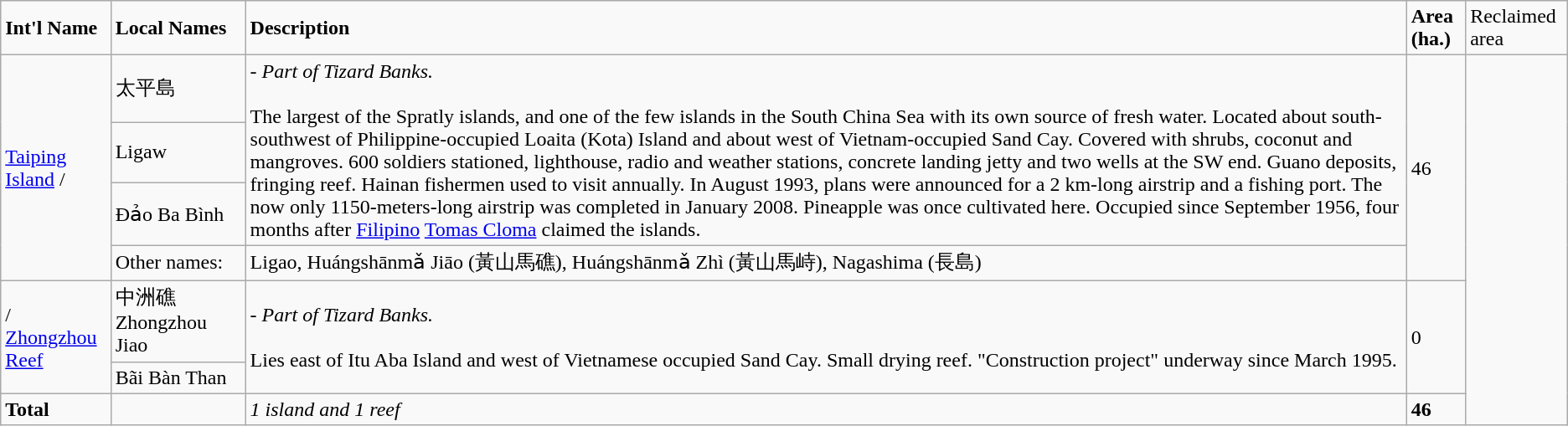<table class="wikitable">
<tr>
<td><strong>Int'l Name</strong></td>
<td><strong>Local Names</strong></td>
<td><strong>Description</strong></td>
<td><strong>Area (ha.)</strong></td>
<td>Reclaimed area</td>
</tr>
<tr>
<td rowspan=4><a href='#'>Taiping Island</a> / </td>
<td> 太平島 </td>
<td rowspan=3> - <em>Part of Tizard Banks.</em><br><br>The largest of the Spratly islands, and one of the few islands in the South China Sea with its own source of fresh water. Located about  south-southwest of Philippine-occupied Loaita (Kota) Island and about  west of Vietnam-occupied Sand Cay. Covered with shrubs, coconut and mangroves. 600 soldiers stationed, lighthouse, radio and weather stations, concrete landing jetty and two wells at the SW end. Guano deposits, fringing reef. Hainan fishermen used to visit annually. In August 1993, plans were announced for a 2 km-long airstrip and a fishing port. The now only 1150-meters-long airstrip was completed in January 2008. Pineapple was once cultivated here. Occupied since September 1956, four months after <a href='#'>Filipino</a> <a href='#'>Tomas Cloma</a> claimed the islands.</td>
<td rowspan=4>46</td>
</tr>
<tr>
<td> Ligaw</td>
</tr>
<tr>
<td> Đảo Ba Bình</td>
</tr>
<tr>
<td>Other names:</td>
<td>Ligao, Huángshānmǎ Jiāo (黃山馬礁), Huángshānmǎ Zhì (黃山馬峙), Nagashima (長島)</td>
</tr>
<tr>
<td rowspan="2"> / <a href='#'>Zhongzhou Reef</a></td>
<td> 中洲礁 Zhongzhou Jiao</td>
<td rowspan="2"> - <em>Part of Tizard Banks.</em><br><br>Lies  east of Itu Aba Island and  west of Vietnamese occupied Sand Cay. Small drying reef.  "Construction project" underway since March 1995.</td>
<td rowspan="2">0</td>
</tr>
<tr>
<td nowrap> Bãi Bàn Than</td>
</tr>
<tr>
<td><strong>Total</strong></td>
<td></td>
<td><em>1 island and 1 reef</em></td>
<td><strong>46</strong></td>
</tr>
</table>
